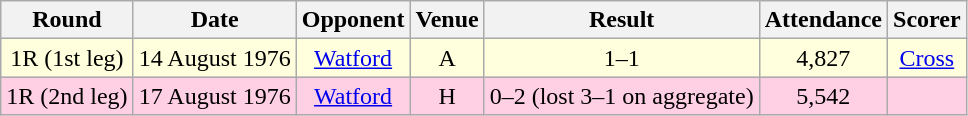<table class="wikitable sortable" style="text-align:center;">
<tr>
<th>Round</th>
<th>Date</th>
<th>Opponent</th>
<th>Venue</th>
<th>Result</th>
<th>Attendance</th>
<th>Scorer</th>
</tr>
<tr style="background:#ffd;">
<td>1R (1st leg)</td>
<td>14 August 1976</td>
<td><a href='#'>Watford</a></td>
<td>A</td>
<td>1–1</td>
<td>4,827</td>
<td><a href='#'>Cross</a></td>
</tr>
<tr style="background:#ffd0e3;">
<td>1R (2nd leg)</td>
<td>17 August 1976</td>
<td><a href='#'>Watford</a></td>
<td>H</td>
<td>0–2 (lost 3–1 on aggregate)</td>
<td>5,542</td>
<td></td>
</tr>
</table>
